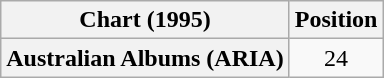<table class="wikitable plainrowheaders" style="text-align:center">
<tr>
<th scope="col">Chart (1995)</th>
<th scope="col">Position</th>
</tr>
<tr>
<th scope="row">Australian Albums (ARIA)</th>
<td>24</td>
</tr>
</table>
